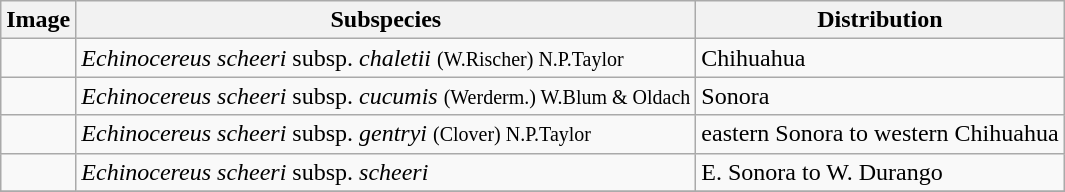<table class="wikitable ">
<tr>
<th>Image</th>
<th>Subspecies</th>
<th>Distribution</th>
</tr>
<tr>
<td></td>
<td><em>Echinocereus scheeri</em> subsp. <em>chaletii</em> <small>(W.Rischer) N.P.Taylor</small></td>
<td>Chihuahua</td>
</tr>
<tr>
<td></td>
<td><em>Echinocereus scheeri</em> subsp. <em>cucumis</em> <small>(Werderm.) W.Blum & Oldach</small></td>
<td>Sonora</td>
</tr>
<tr>
<td></td>
<td><em>Echinocereus scheeri</em> subsp. <em>gentryi</em> <small>(Clover) N.P.Taylor</small></td>
<td>eastern Sonora to western Chihuahua</td>
</tr>
<tr>
<td></td>
<td><em>Echinocereus scheeri</em> subsp. <em>scheeri</em></td>
<td>E. Sonora to W. Durango</td>
</tr>
<tr>
</tr>
</table>
